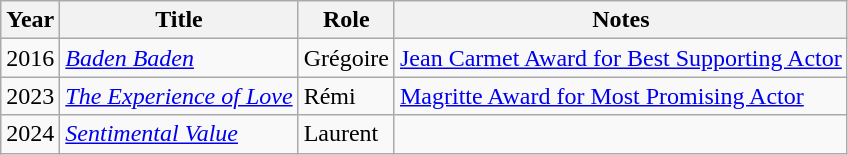<table class="wikitable sortable">
<tr>
<th>Year</th>
<th>Title</th>
<th>Role</th>
<th class="unsortable">Notes</th>
</tr>
<tr>
<td>2016</td>
<td><em><a href='#'>Baden Baden</a></em></td>
<td>Grégoire</td>
<td><a href='#'>Jean Carmet Award for Best Supporting Actor</a></td>
</tr>
<tr>
<td>2023</td>
<td><em><a href='#'>The Experience of Love</a></em></td>
<td>Rémi</td>
<td><a href='#'>Magritte Award for Most Promising Actor</a></td>
</tr>
<tr>
<td>2024</td>
<td><em><a href='#'>Sentimental Value</a></em></td>
<td>Laurent</td>
<td></td>
</tr>
</table>
